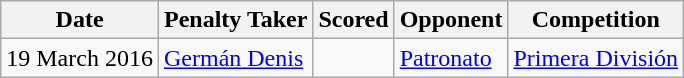<table class="wikitable">
<tr>
<th>Date</th>
<th>Penalty Taker</th>
<th>Scored</th>
<th>Opponent</th>
<th>Competition</th>
</tr>
<tr>
<td>19 March 2016</td>
<td><a href='#'>Germán Denis</a></td>
<td></td>
<td><a href='#'>Patronato</a></td>
<td><a href='#'>Primera División</a></td>
</tr>
</table>
